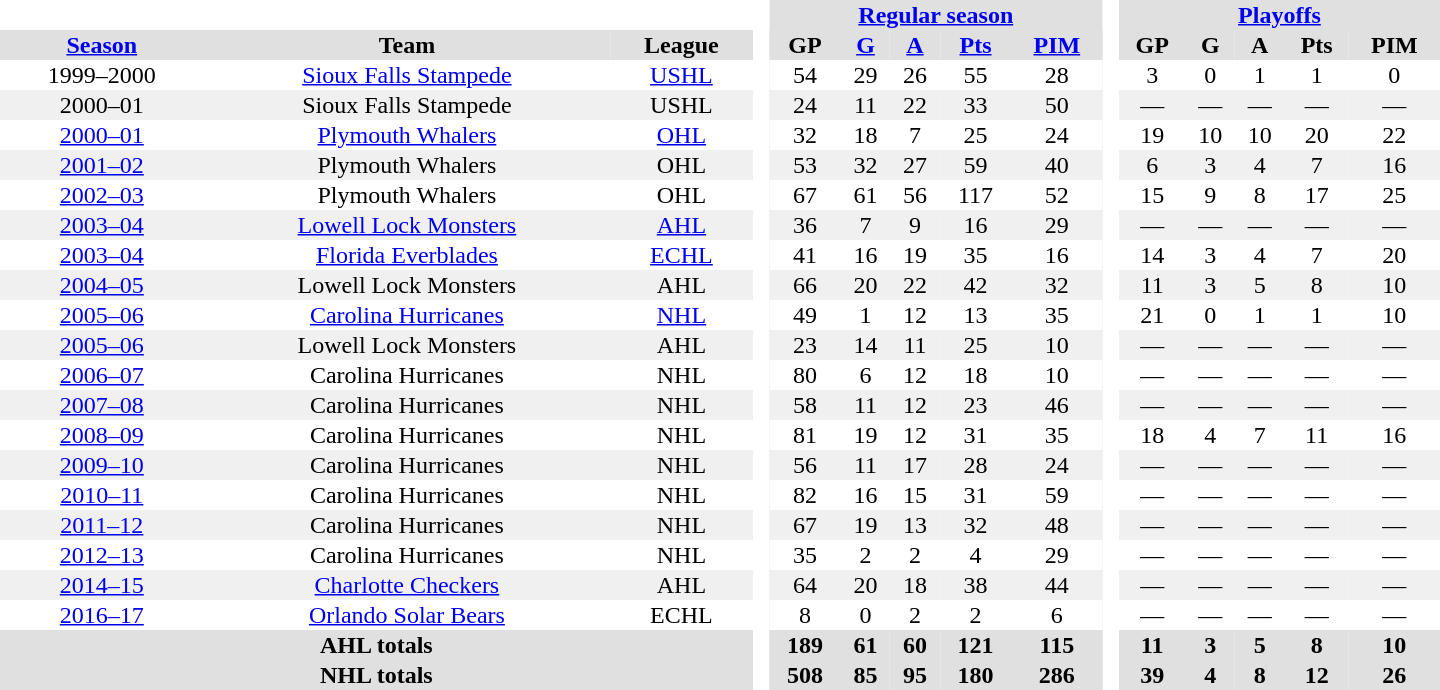<table border="0" cellpadding="1" cellspacing="0" style="text-align:center; width:60em;">
<tr style="background:#e0e0e0;">
<th colspan="3"  bgcolor="#ffffff"> </th>
<th rowspan="99" bgcolor="#ffffff"> </th>
<th colspan="5"><a href='#'>Regular season</a></th>
<th rowspan="99" bgcolor="#ffffff"> </th>
<th colspan="5"><a href='#'>Playoffs</a></th>
</tr>
<tr style="background:#e0e0e0;">
<th><a href='#'>Season</a></th>
<th>Team</th>
<th>League</th>
<th>GP</th>
<th><a href='#'>G</a></th>
<th><a href='#'>A</a></th>
<th><a href='#'>Pts</a></th>
<th><a href='#'>PIM</a></th>
<th>GP</th>
<th>G</th>
<th>A</th>
<th>Pts</th>
<th>PIM</th>
</tr>
<tr>
<td>1999–2000</td>
<td><a href='#'>Sioux Falls Stampede</a></td>
<td><a href='#'>USHL</a></td>
<td>54</td>
<td>29</td>
<td>26</td>
<td>55</td>
<td>28</td>
<td>3</td>
<td>0</td>
<td>1</td>
<td>1</td>
<td>0</td>
</tr>
<tr bgcolor="#f0f0f0">
<td>2000–01</td>
<td>Sioux Falls Stampede</td>
<td>USHL</td>
<td>24</td>
<td>11</td>
<td>22</td>
<td>33</td>
<td>50</td>
<td>—</td>
<td>—</td>
<td>—</td>
<td>—</td>
<td>—</td>
</tr>
<tr>
<td><a href='#'>2000–01</a></td>
<td><a href='#'>Plymouth Whalers</a></td>
<td><a href='#'>OHL</a></td>
<td>32</td>
<td>18</td>
<td>7</td>
<td>25</td>
<td>24</td>
<td>19</td>
<td>10</td>
<td>10</td>
<td>20</td>
<td>22</td>
</tr>
<tr bgcolor="#f0f0f0">
<td><a href='#'>2001–02</a></td>
<td>Plymouth Whalers</td>
<td>OHL</td>
<td>53</td>
<td>32</td>
<td>27</td>
<td>59</td>
<td>40</td>
<td>6</td>
<td>3</td>
<td>4</td>
<td>7</td>
<td>16</td>
</tr>
<tr>
<td><a href='#'>2002–03</a></td>
<td>Plymouth Whalers</td>
<td>OHL</td>
<td>67</td>
<td>61</td>
<td>56</td>
<td>117</td>
<td>52</td>
<td>15</td>
<td>9</td>
<td>8</td>
<td>17</td>
<td>25</td>
</tr>
<tr bgcolor="#f0f0f0">
<td><a href='#'>2003–04</a></td>
<td><a href='#'>Lowell Lock Monsters</a></td>
<td><a href='#'>AHL</a></td>
<td>36</td>
<td>7</td>
<td>9</td>
<td>16</td>
<td>29</td>
<td>—</td>
<td>—</td>
<td>—</td>
<td>—</td>
<td>—</td>
</tr>
<tr>
<td><a href='#'>2003–04</a></td>
<td><a href='#'>Florida Everblades</a></td>
<td><a href='#'>ECHL</a></td>
<td>41</td>
<td>16</td>
<td>19</td>
<td>35</td>
<td>16</td>
<td>14</td>
<td>3</td>
<td>4</td>
<td>7</td>
<td>20</td>
</tr>
<tr bgcolor="#f0f0f0">
<td><a href='#'>2004–05</a></td>
<td>Lowell Lock Monsters</td>
<td>AHL</td>
<td>66</td>
<td>20</td>
<td>22</td>
<td>42</td>
<td>32</td>
<td>11</td>
<td>3</td>
<td>5</td>
<td>8</td>
<td>10</td>
</tr>
<tr>
<td><a href='#'>2005–06</a></td>
<td><a href='#'>Carolina Hurricanes</a></td>
<td><a href='#'>NHL</a></td>
<td>49</td>
<td>1</td>
<td>12</td>
<td>13</td>
<td>35</td>
<td>21</td>
<td>0</td>
<td>1</td>
<td>1</td>
<td>10</td>
</tr>
<tr bgcolor="#f0f0f0">
<td><a href='#'>2005–06</a></td>
<td>Lowell Lock Monsters</td>
<td>AHL</td>
<td>23</td>
<td>14</td>
<td>11</td>
<td>25</td>
<td>10</td>
<td>—</td>
<td>—</td>
<td>—</td>
<td>—</td>
<td>—</td>
</tr>
<tr>
<td><a href='#'>2006–07</a></td>
<td>Carolina Hurricanes</td>
<td>NHL</td>
<td>80</td>
<td>6</td>
<td>12</td>
<td>18</td>
<td>10</td>
<td>—</td>
<td>—</td>
<td>—</td>
<td>—</td>
<td>—</td>
</tr>
<tr bgcolor="#f0f0f0">
<td><a href='#'>2007–08</a></td>
<td>Carolina Hurricanes</td>
<td>NHL</td>
<td>58</td>
<td>11</td>
<td>12</td>
<td>23</td>
<td>46</td>
<td>—</td>
<td>—</td>
<td>—</td>
<td>—</td>
<td>—</td>
</tr>
<tr>
<td><a href='#'>2008–09</a></td>
<td>Carolina Hurricanes</td>
<td>NHL</td>
<td>81</td>
<td>19</td>
<td>12</td>
<td>31</td>
<td>35</td>
<td>18</td>
<td>4</td>
<td>7</td>
<td>11</td>
<td>16</td>
</tr>
<tr bgcolor="#f0f0f0">
<td><a href='#'>2009–10</a></td>
<td>Carolina Hurricanes</td>
<td>NHL</td>
<td>56</td>
<td>11</td>
<td>17</td>
<td>28</td>
<td>24</td>
<td>—</td>
<td>—</td>
<td>—</td>
<td>—</td>
<td>—</td>
</tr>
<tr>
<td><a href='#'>2010–11</a></td>
<td>Carolina Hurricanes</td>
<td>NHL</td>
<td>82</td>
<td>16</td>
<td>15</td>
<td>31</td>
<td>59</td>
<td>—</td>
<td>—</td>
<td>—</td>
<td>—</td>
<td>—</td>
</tr>
<tr bgcolor="#f0f0f0">
<td><a href='#'>2011–12</a></td>
<td>Carolina Hurricanes</td>
<td>NHL</td>
<td>67</td>
<td>19</td>
<td>13</td>
<td>32</td>
<td>48</td>
<td>—</td>
<td>—</td>
<td>—</td>
<td>—</td>
<td>—</td>
</tr>
<tr>
<td><a href='#'>2012–13</a></td>
<td>Carolina Hurricanes</td>
<td>NHL</td>
<td>35</td>
<td>2</td>
<td>2</td>
<td>4</td>
<td>29</td>
<td>—</td>
<td>—</td>
<td>—</td>
<td>—</td>
<td>—</td>
</tr>
<tr bgcolor="#f0f0f0">
<td><a href='#'>2014–15</a></td>
<td><a href='#'>Charlotte Checkers</a></td>
<td>AHL</td>
<td>64</td>
<td>20</td>
<td>18</td>
<td>38</td>
<td>44</td>
<td>—</td>
<td>—</td>
<td>—</td>
<td>—</td>
<td>—</td>
</tr>
<tr>
<td><a href='#'>2016–17</a></td>
<td><a href='#'>Orlando Solar Bears</a></td>
<td>ECHL</td>
<td>8</td>
<td>0</td>
<td>2</td>
<td>2</td>
<td>6</td>
<td>—</td>
<td>—</td>
<td>—</td>
<td>—</td>
<td>—</td>
</tr>
<tr bgcolor="#e0e0e0">
<th colspan="3">AHL totals</th>
<th>189</th>
<th>61</th>
<th>60</th>
<th>121</th>
<th>115</th>
<th>11</th>
<th>3</th>
<th>5</th>
<th>8</th>
<th>10</th>
</tr>
<tr bgcolor="#e0e0e0">
<th colspan="3">NHL totals</th>
<th>508</th>
<th>85</th>
<th>95</th>
<th>180</th>
<th>286</th>
<th>39</th>
<th>4</th>
<th>8</th>
<th>12</th>
<th>26</th>
</tr>
</table>
